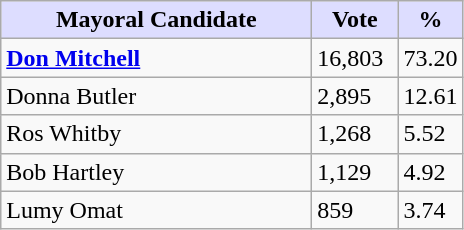<table class="wikitable">
<tr>
<th style="background:#ddf; width:200px;">Mayoral Candidate </th>
<th style="background:#ddf; width:50px;">Vote</th>
<th style="background:#ddf; width:30px;">%</th>
</tr>
<tr>
<td><strong><a href='#'>Don Mitchell</a></strong></td>
<td>16,803</td>
<td>73.20</td>
</tr>
<tr>
<td>Donna Butler</td>
<td>2,895</td>
<td>12.61</td>
</tr>
<tr>
<td>Ros Whitby</td>
<td>1,268</td>
<td>5.52</td>
</tr>
<tr>
<td>Bob Hartley</td>
<td>1,129</td>
<td>4.92</td>
</tr>
<tr>
<td>Lumy Omat</td>
<td>859</td>
<td>3.74</td>
</tr>
</table>
